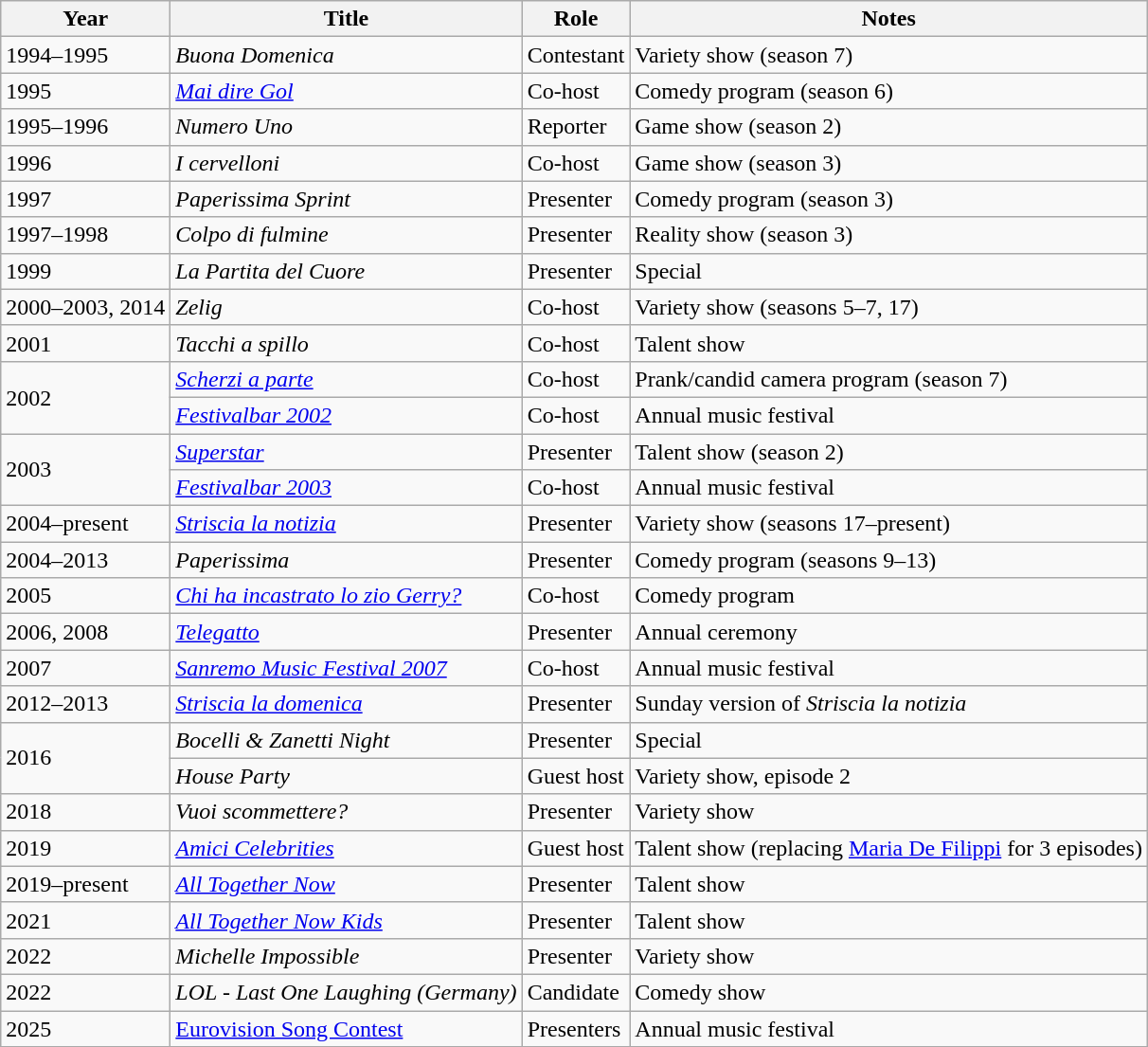<table class="wikitable">
<tr>
<th>Year</th>
<th>Title</th>
<th>Role</th>
<th>Notes</th>
</tr>
<tr>
<td>1994–1995</td>
<td><em>Buona Domenica</em></td>
<td>Contestant</td>
<td>Variety show (season 7)</td>
</tr>
<tr>
<td>1995</td>
<td><em><a href='#'>Mai dire Gol</a></em></td>
<td>Co-host</td>
<td>Comedy program (season 6)</td>
</tr>
<tr>
<td>1995–1996</td>
<td><em>Numero Uno</em></td>
<td>Reporter</td>
<td>Game show (season 2)</td>
</tr>
<tr>
<td>1996</td>
<td><em>I cervelloni</em></td>
<td>Co-host</td>
<td>Game show (season 3)</td>
</tr>
<tr>
<td>1997</td>
<td><em>Paperissima Sprint</em></td>
<td>Presenter</td>
<td>Comedy program (season 3)</td>
</tr>
<tr>
<td>1997–1998</td>
<td><em>Colpo di fulmine</em></td>
<td>Presenter</td>
<td>Reality show (season 3)</td>
</tr>
<tr>
<td>1999</td>
<td><em>La Partita del Cuore</em></td>
<td>Presenter</td>
<td>Special</td>
</tr>
<tr>
<td>2000–2003, 2014</td>
<td><em>Zelig</em></td>
<td>Co-host</td>
<td>Variety show (seasons 5–7, 17)</td>
</tr>
<tr>
<td>2001</td>
<td><em>Tacchi a spillo</em></td>
<td>Co-host</td>
<td>Talent show</td>
</tr>
<tr>
<td rowspan="2">2002</td>
<td><em><a href='#'>Scherzi a parte</a></em></td>
<td>Co-host</td>
<td>Prank/candid camera program (season 7)</td>
</tr>
<tr>
<td><em><a href='#'>Festivalbar 2002</a></em></td>
<td>Co-host</td>
<td>Annual music festival</td>
</tr>
<tr>
<td rowspan="2">2003</td>
<td><em><a href='#'>Superstar</a></em></td>
<td>Presenter</td>
<td>Talent show (season 2)</td>
</tr>
<tr>
<td><em><a href='#'>Festivalbar 2003</a></em></td>
<td>Co-host</td>
<td>Annual music festival</td>
</tr>
<tr>
<td>2004–present</td>
<td><em><a href='#'>Striscia la notizia</a></em></td>
<td>Presenter</td>
<td>Variety show (seasons 17–present)</td>
</tr>
<tr>
<td>2004–2013</td>
<td><em>Paperissima</em></td>
<td>Presenter</td>
<td>Comedy program (seasons 9–13)</td>
</tr>
<tr>
<td>2005</td>
<td><em><a href='#'>Chi ha incastrato lo zio Gerry?</a></em></td>
<td>Co-host</td>
<td>Comedy program</td>
</tr>
<tr>
<td>2006, 2008</td>
<td><em><a href='#'>Telegatto</a></em></td>
<td>Presenter</td>
<td>Annual ceremony</td>
</tr>
<tr>
<td>2007</td>
<td><em><a href='#'>Sanremo Music Festival 2007</a></em></td>
<td>Co-host</td>
<td>Annual music festival</td>
</tr>
<tr>
<td>2012–2013</td>
<td><em><a href='#'>Striscia la domenica</a></em></td>
<td>Presenter</td>
<td>Sunday version of <em>Striscia la notizia</em></td>
</tr>
<tr>
<td rowspan="2">2016</td>
<td><em>Bocelli & Zanetti Night</em></td>
<td>Presenter</td>
<td>Special</td>
</tr>
<tr>
<td><em>House Party</em></td>
<td>Guest host</td>
<td>Variety show, episode 2</td>
</tr>
<tr>
<td>2018</td>
<td><em>Vuoi scommettere?</em></td>
<td>Presenter</td>
<td>Variety show</td>
</tr>
<tr>
<td>2019</td>
<td><em><a href='#'>Amici Celebrities</a></em></td>
<td>Guest host</td>
<td>Talent show (replacing <a href='#'>Maria De Filippi</a> for 3 episodes)</td>
</tr>
<tr>
<td>2019–present</td>
<td><em><a href='#'>All Together Now</a></em></td>
<td>Presenter</td>
<td>Talent show</td>
</tr>
<tr>
<td>2021</td>
<td><em><a href='#'>All Together Now Kids</a></em></td>
<td>Presenter</td>
<td>Talent show</td>
</tr>
<tr>
<td>2022</td>
<td><em>Michelle Impossible</em></td>
<td>Presenter</td>
<td>Variety show</td>
</tr>
<tr>
<td>2022</td>
<td><em>LOL - Last One Laughing (Germany)</em></td>
<td>Candidate</td>
<td>Comedy show</td>
</tr>
<tr>
<td>2025</td>
<td><a href='#'>Eurovision Song Contest</a></td>
<td>Presenters</td>
<td>Annual music festival</td>
</tr>
</table>
